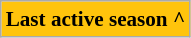<table class="wikitable">
<tr>
<td style="background-color:#FFC40C;font-size: 88%;"><strong>Last active season ^ </strong></td>
</tr>
</table>
